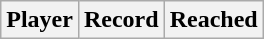<table class="wikitable sortable" style="width:auto;">
<tr align=center>
<th>Player</th>
<th>Record</th>
<th>Reached</th>
</tr>
</table>
